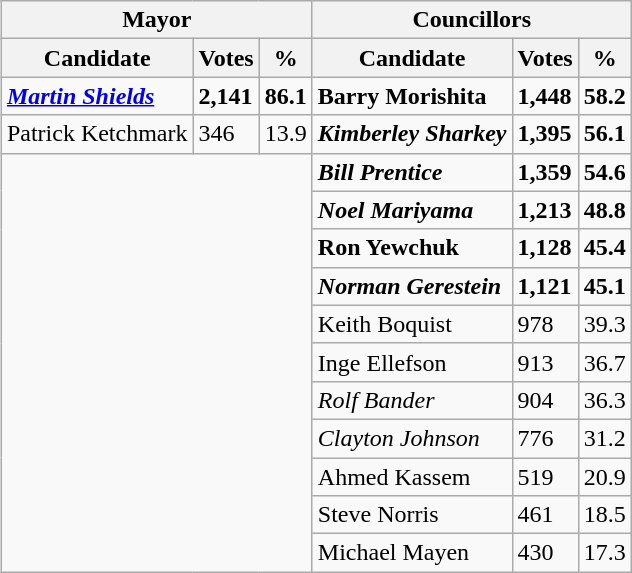<table class="wikitable collapsible collapsed" align="right">
<tr>
<th colspan=3>Mayor</th>
<th colspan=3>Councillors</th>
</tr>
<tr>
<th>Candidate</th>
<th>Votes</th>
<th>%</th>
<th>Candidate</th>
<th>Votes</th>
<th>%</th>
</tr>
<tr>
<td><strong><em><a href='#'>Martin Shields</a></em></strong></td>
<td><strong>2,141</strong></td>
<td><strong>86.1</strong></td>
<td><strong>Barry Morishita</strong></td>
<td><strong>1,448</strong></td>
<td><strong>58.2</strong></td>
</tr>
<tr>
<td>Patrick Ketchmark</td>
<td>346</td>
<td>13.9</td>
<td><strong><em>Kimberley Sharkey</em></strong></td>
<td><strong>1,395</strong></td>
<td><strong>56.1</strong></td>
</tr>
<tr>
<td rowspan=11 colspan=3></td>
<td><strong><em>Bill Prentice</em></strong></td>
<td><strong>1,359</strong></td>
<td><strong>54.6</strong></td>
</tr>
<tr>
<td><strong><em>Noel Mariyama</em></strong></td>
<td><strong>1,213</strong></td>
<td><strong>48.8</strong></td>
</tr>
<tr>
<td><strong>Ron Yewchuk</strong></td>
<td><strong>1,128</strong></td>
<td><strong>45.4</strong></td>
</tr>
<tr>
<td><strong><em>Norman Gerestein</em></strong></td>
<td><strong>1,121</strong></td>
<td><strong>45.1</strong></td>
</tr>
<tr>
<td>Keith Boquist</td>
<td>978</td>
<td>39.3</td>
</tr>
<tr>
<td>Inge Ellefson</td>
<td>913</td>
<td>36.7</td>
</tr>
<tr>
<td><em>Rolf Bander</em></td>
<td>904</td>
<td>36.3</td>
</tr>
<tr>
<td><em>Clayton Johnson</em></td>
<td>776</td>
<td>31.2</td>
</tr>
<tr>
<td>Ahmed Kassem</td>
<td>519</td>
<td>20.9</td>
</tr>
<tr>
<td>Steve Norris</td>
<td>461</td>
<td>18.5</td>
</tr>
<tr>
<td>Michael Mayen</td>
<td>430</td>
<td>17.3</td>
</tr>
</table>
